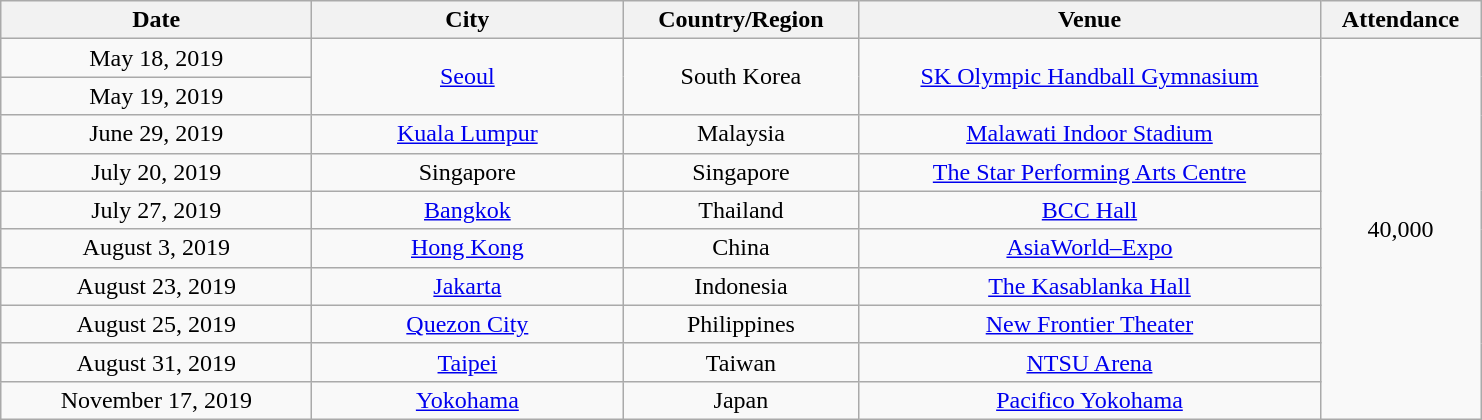<table class="wikitable" style="text-align:center">
<tr>
<th style="width:200px">Date</th>
<th style="width:200px">City</th>
<th style="width:150px">Country/Region</th>
<th style="width:300px">Venue</th>
<th style="width:100px">Attendance</th>
</tr>
<tr>
<td>May 18, 2019</td>
<td rowspan="2"><a href='#'>Seoul</a></td>
<td rowspan="2">South Korea</td>
<td rowspan="2"><a href='#'>SK Olympic Handball Gymnasium</a></td>
<td rowspan="10">40,000</td>
</tr>
<tr>
<td>May 19, 2019</td>
</tr>
<tr>
<td>June 29, 2019</td>
<td><a href='#'>Kuala Lumpur</a></td>
<td>Malaysia</td>
<td><a href='#'>Malawati Indoor Stadium</a></td>
</tr>
<tr>
<td>July 20, 2019</td>
<td>Singapore</td>
<td>Singapore</td>
<td><a href='#'>The Star Performing Arts Centre</a></td>
</tr>
<tr>
<td>July 27, 2019</td>
<td><a href='#'>Bangkok</a></td>
<td>Thailand</td>
<td><a href='#'>BCC Hall</a></td>
</tr>
<tr>
<td>August 3, 2019</td>
<td><a href='#'>Hong Kong</a></td>
<td>China</td>
<td><a href='#'>AsiaWorld–Expo</a></td>
</tr>
<tr>
<td>August 23, 2019</td>
<td><a href='#'>Jakarta</a></td>
<td>Indonesia</td>
<td><a href='#'>The Kasablanka Hall</a></td>
</tr>
<tr>
<td>August 25, 2019</td>
<td><a href='#'>Quezon City</a></td>
<td>Philippines</td>
<td><a href='#'>New Frontier Theater</a></td>
</tr>
<tr>
<td>August 31, 2019</td>
<td><a href='#'>Taipei</a></td>
<td>Taiwan</td>
<td><a href='#'>NTSU Arena</a></td>
</tr>
<tr>
<td>November 17, 2019</td>
<td><a href='#'>Yokohama</a></td>
<td>Japan</td>
<td><a href='#'>Pacifico Yokohama</a></td>
</tr>
</table>
